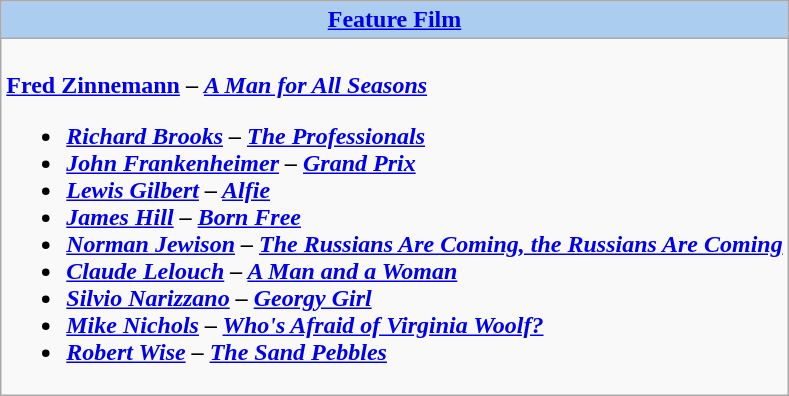<table class=wikitable style="width="100%">
<tr>
<th colspan="2" style="background:#abcdef;"><a href='#'>Feature Film</a></th>
</tr>
<tr>
<td colspan="2" style="vertical-align:top;"><br><strong><a href='#'>Fred Zinnemann</a> – <em><a href='#'>A Man for All Seasons</a><strong><em><ul><li><a href='#'>Richard Brooks</a> – </em><a href='#'>The Professionals</a><em></li><li><a href='#'>John Frankenheimer</a> – </em><a href='#'>Grand Prix</a><em></li><li><a href='#'>Lewis Gilbert</a> – </em><a href='#'>Alfie</a><em></li><li><a href='#'>James Hill</a> – </em><a href='#'>Born Free</a><em></li><li><a href='#'>Norman Jewison</a> – </em><a href='#'>The Russians Are Coming, the Russians Are Coming</a><em></li><li><a href='#'>Claude Lelouch</a> – </em><a href='#'>A Man and a Woman</a><em></li><li><a href='#'>Silvio Narizzano</a> – </em><a href='#'>Georgy Girl</a><em></li><li><a href='#'>Mike Nichols</a> – </em><a href='#'>Who's Afraid of Virginia Woolf?</a><em></li><li><a href='#'>Robert Wise</a> – </em><a href='#'>The Sand Pebbles</a><em></li></ul></td>
</tr>
</table>
